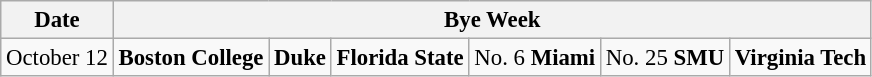<table class="wikitable" style="font-size:95%;">
<tr>
<th>Date</th>
<th colspan="6">Bye Week</th>
</tr>
<tr>
<td>October 12</td>
<td><strong>Boston College</strong></td>
<td><strong>Duke</strong></td>
<td><strong>Florida State</strong></td>
<td>No. 6 <strong>Miami</strong></td>
<td>No. 25 <strong>SMU</strong></td>
<td><strong>Virginia Tech</strong></td>
</tr>
</table>
